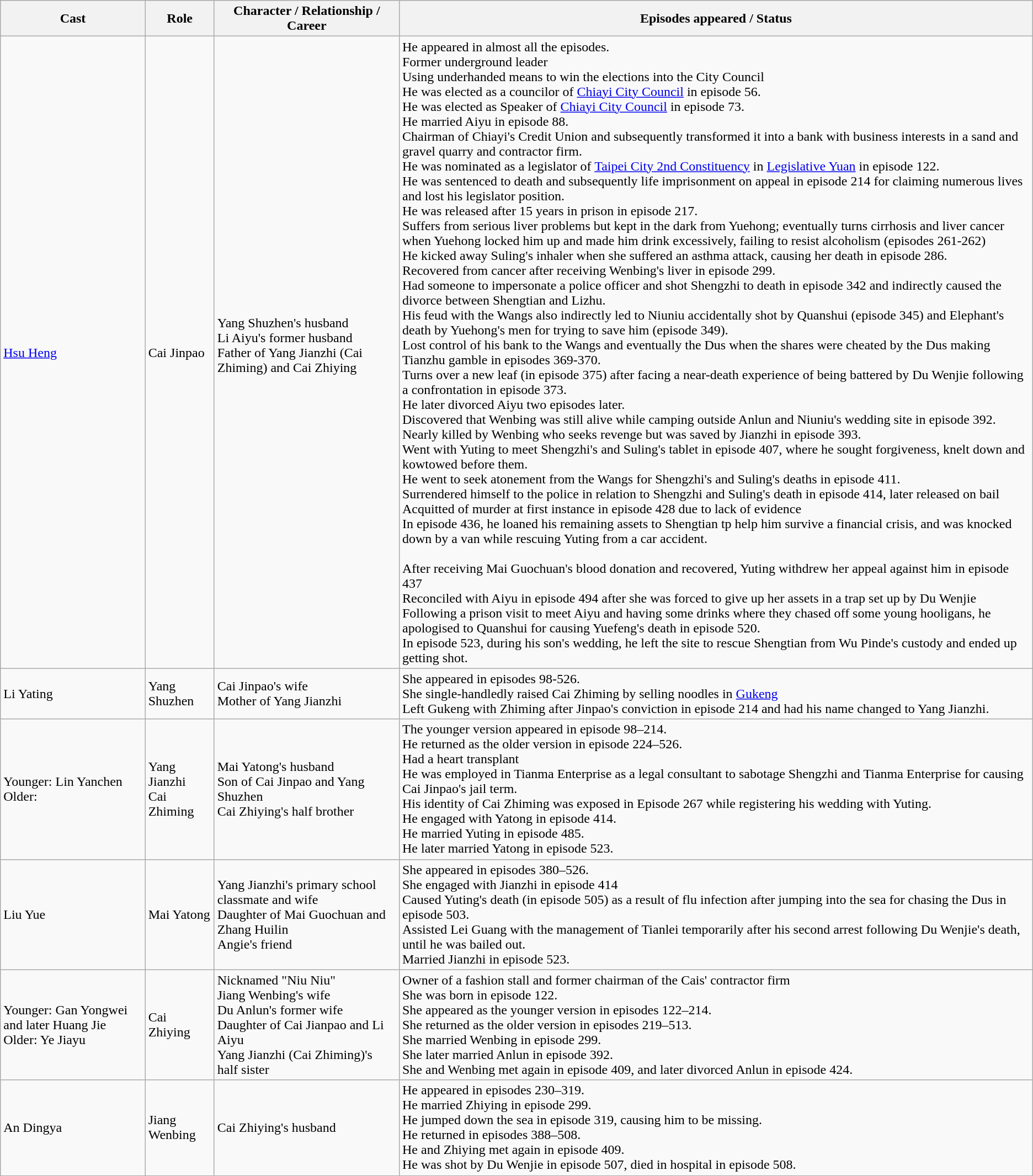<table class="wikitable">
<tr>
<th>Cast</th>
<th>Role</th>
<th>Character / Relationship / Career</th>
<th>Episodes appeared / Status</th>
</tr>
<tr>
<td><a href='#'>Hsu Heng</a></td>
<td>Cai Jinpao</td>
<td>Yang Shuzhen's husband <br> Li Aiyu's former husband <br> Father of Yang Jianzhi (Cai Zhiming) and Cai Zhiying<br><br></td>
<td>He appeared in almost all the episodes.<br>Former underground leader<br>Using underhanded means to win the elections into the City Council<br>He was elected as a councilor of <a href='#'>Chiayi City Council</a> in episode 56.<br>He was elected as Speaker of <a href='#'>Chiayi City Council</a> in episode 73.<br> He married Aiyu in episode 88.<br>Chairman of Chiayi's Credit Union and subsequently transformed it into a bank with business interests in a sand and gravel quarry and contractor firm.<br> He was nominated as a legislator of <a href='#'>Taipei City 2nd Constituency</a> in <a href='#'>Legislative Yuan</a> in episode 122.<br>
He was sentenced to death and subsequently life imprisonment on appeal in episode 214 for claiming numerous lives and lost his legislator position.<br>He was released after 15 years in prison in episode 217.<br>Suffers from serious liver problems but kept in the dark from Yuehong; eventually turns cirrhosis and liver cancer when Yuehong locked him up and made him drink excessively, failing to resist alcoholism (episodes 261-262)<br>He kicked away Suling's inhaler when she suffered an asthma attack, causing her death in episode 286.<br>Recovered from cancer after receiving Wenbing's liver in episode 299.<br>Had someone to impersonate a police officer and shot Shengzhi to death in episode 342 and indirectly caused the divorce between Shengtian and Lizhu.<br>His feud with the Wangs also indirectly led to Niuniu accidentally shot by Quanshui (episode 345) and Elephant's death by Yuehong's men for trying to save him (episode 349).<br>Lost control of his bank to the Wangs and eventually the Dus when the shares were cheated by the Dus making Tianzhu gamble in episodes 369-370.<br>Turns over a new leaf (in episode 375) after facing a near-death experience of being battered by Du Wenjie following a confrontation in episode 373.
<br>He later divorced Aiyu two episodes later. <br> Discovered that Wenbing was still alive while camping outside Anlun and Niuniu's wedding site in episode 392.<br> Nearly killed by Wenbing who seeks revenge but was saved by Jianzhi in episode 393. <br> Went with Yuting to meet Shengzhi's and Suling's tablet in episode 407, where he sought forgiveness, knelt down and kowtowed before them.<br>He went to seek atonement from the Wangs for Shengzhi's and Suling's deaths in episode 411. <br> Surrendered himself to the police in relation to Shengzhi and Suling's death in episode 414, later released on bail<br>Acquitted of murder at first instance in episode 428 due to lack of evidence<br>In episode 436, he loaned his remaining assets to Shengtian tp help him survive a financial crisis, and was knocked down by a van while rescuing Yuting from a car accident.<br><br>After receiving Mai Guochuan's blood donation and recovered, Yuting withdrew her appeal against him in episode 437 <br> Reconciled with Aiyu in episode 494 after she was forced to give up her assets in a trap set up by Du Wenjie <br>Following a prison visit to meet Aiyu and having some drinks where they chased off some young hooligans, he apologised to Quanshui for causing Yuefeng's death in episode 520.  <br>In episode 523, during his son's wedding, he left the site to rescue Shengtian from Wu Pinde's custody and ended up getting shot.</td>
</tr>
<tr>
<td>Li Yating</td>
<td>Yang Shuzhen</td>
<td>Cai Jinpao's wife <br> Mother of Yang Jianzhi</td>
<td>She appeared in episodes 98-526.<br>She single-handledly raised Cai Zhiming by selling noodles in <a href='#'>Gukeng</a><br>Left Gukeng with Zhiming after Jinpao's conviction in episode 214 and had his name changed to Yang Jianzhi.</td>
</tr>
<tr>
<td>Younger: Lin Yanchen <br> Older: </td>
<td>Yang Jianzhi <br> Cai Zhiming</td>
<td>Mai Yatong's husband <br> Son of Cai Jinpao and Yang Shuzhen <br> Cai Zhiying's half brother</td>
<td>The younger version appeared in episode 98–214.<br>He returned as the older version in episode 224–526.<br>Had a heart transplant<br>He was employed in Tianma Enterprise as a legal consultant to sabotage Shengzhi and Tianma Enterprise for causing Cai Jinpao's jail term.<br>His identity of Cai Zhiming was exposed in Episode 267 while registering his wedding with Yuting. <br>He engaged with Yatong in episode 414. <br>He married Yuting in episode 485. <br>He later married Yatong in episode 523.</td>
</tr>
<tr>
<td>Liu Yue</td>
<td>Mai Yatong</td>
<td>Yang Jianzhi's primary school classmate and wife <br> Daughter of Mai Guochuan and Zhang Huilin <br> Angie's friend</td>
<td>She appeared in episodes 380–526. <br> She engaged with Jianzhi in episode 414 <br> Caused Yuting's death (in episode 505) as a result of flu infection after jumping into the sea for chasing the Dus in episode 503. <br> Assisted Lei Guang with the management of Tianlei temporarily after his second arrest following Du Wenjie's death, until he was bailed out.<br>Married Jianzhi in episode 523.</td>
</tr>
<tr>
<td>Younger: Gan Yongwei and later Huang Jie <br> Older: Ye Jiayu</td>
<td>Cai Zhiying</td>
<td>Nicknamed "Niu Niu" <br> Jiang Wenbing's wife <br> Du Anlun's former wife <br> Daughter of Cai Jianpao and Li Aiyu <br> Yang Jianzhi (Cai Zhiming)'s half sister</td>
<td>Owner of a fashion stall and former chairman of the Cais' contractor firm<br>She was born in episode 122. <br> She appeared as the younger version in episodes 122–214. <br> She returned as the older version in episodes 219–513. <br> She married Wenbing in episode 299. <br> She later married Anlun in episode 392. <br> She and Wenbing met again in episode 409, and later divorced Anlun in episode 424. <br></td>
</tr>
<tr>
<td>An Dingya</td>
<td>Jiang Wenbing</td>
<td>Cai Zhiying's husband</td>
<td>He appeared in episodes 230–319. <br> He married Zhiying in episode 299. <br> He jumped down the sea in episode 319, causing him to be missing. <br> He returned in episodes 388–508. <br> He and Zhiying met again in episode 409. <br> He was shot by Du Wenjie in episode 507, died in hospital in episode 508.</td>
</tr>
</table>
